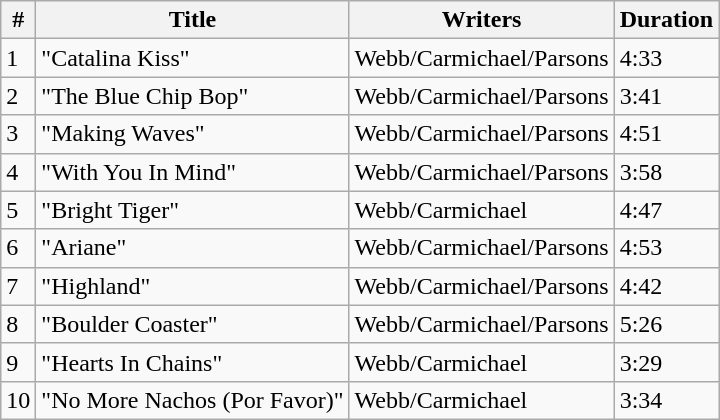<table class="wikitable">
<tr>
<th>#</th>
<th>Title</th>
<th>Writers</th>
<th>Duration</th>
</tr>
<tr>
<td>1</td>
<td>"Catalina Kiss"</td>
<td>Webb/Carmichael/Parsons</td>
<td>4:33</td>
</tr>
<tr>
<td>2</td>
<td>"The Blue Chip Bop"</td>
<td>Webb/Carmichael/Parsons</td>
<td>3:41</td>
</tr>
<tr>
<td>3</td>
<td>"Making Waves"</td>
<td>Webb/Carmichael/Parsons</td>
<td>4:51</td>
</tr>
<tr>
<td>4</td>
<td>"With You In Mind"</td>
<td>Webb/Carmichael/Parsons</td>
<td>3:58</td>
</tr>
<tr>
<td>5</td>
<td>"Bright Tiger"</td>
<td>Webb/Carmichael</td>
<td>4:47</td>
</tr>
<tr>
<td>6</td>
<td>"Ariane"</td>
<td>Webb/Carmichael/Parsons</td>
<td>4:53</td>
</tr>
<tr>
<td>7</td>
<td>"Highland"</td>
<td>Webb/Carmichael/Parsons</td>
<td>4:42</td>
</tr>
<tr>
<td>8</td>
<td>"Boulder Coaster"</td>
<td>Webb/Carmichael/Parsons</td>
<td>5:26</td>
</tr>
<tr>
<td>9</td>
<td>"Hearts In Chains"</td>
<td>Webb/Carmichael</td>
<td>3:29</td>
</tr>
<tr>
<td>10</td>
<td>"No More Nachos (Por Favor)"</td>
<td>Webb/Carmichael</td>
<td>3:34</td>
</tr>
</table>
